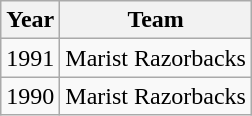<table class="wikitable">
<tr>
<th>Year</th>
<th>Team</th>
</tr>
<tr>
<td>1991</td>
<td>Marist Razorbacks</td>
</tr>
<tr>
<td>1990</td>
<td>Marist Razorbacks</td>
</tr>
</table>
